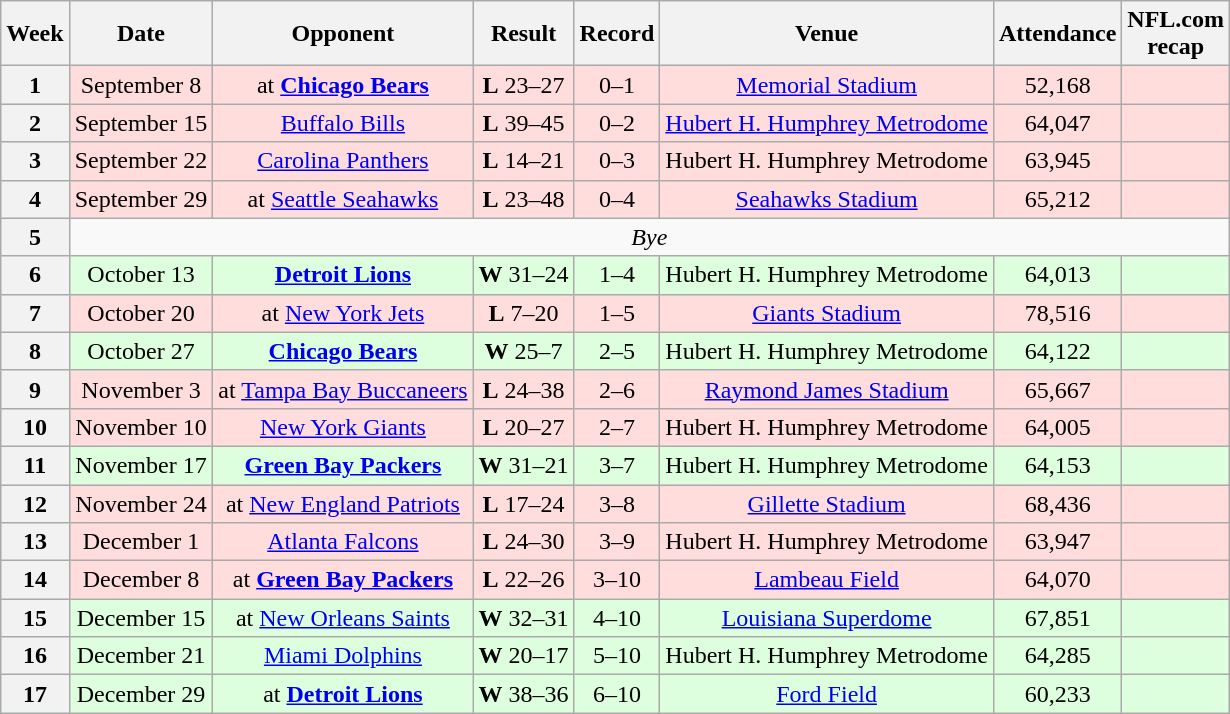<table class="wikitable" style="text-align:center">
<tr>
<th>Week</th>
<th>Date</th>
<th>Opponent</th>
<th>Result</th>
<th>Record</th>
<th>Venue</th>
<th>Attendance</th>
<th>NFL.com<br>recap</th>
</tr>
<tr style="background:#fdd">
<th>1</th>
<td>September 8</td>
<td>at <strong><a href='#'>Chicago Bears</a></strong></td>
<td><strong>L</strong> 23–27</td>
<td>0–1</td>
<td><a href='#'>Memorial Stadium</a></td>
<td>52,168</td>
<td></td>
</tr>
<tr style="background:#fdd">
<th>2</th>
<td>September 15</td>
<td><a href='#'>Buffalo Bills</a></td>
<td><strong>L</strong> 39–45 </td>
<td>0–2</td>
<td><a href='#'>Hubert H. Humphrey Metrodome</a></td>
<td>64,047</td>
<td></td>
</tr>
<tr style="background:#fdd">
<th>3</th>
<td>September 22</td>
<td><a href='#'>Carolina Panthers</a></td>
<td><strong>L</strong> 14–21</td>
<td>0–3</td>
<td>Hubert H. Humphrey Metrodome</td>
<td>63,945</td>
<td></td>
</tr>
<tr style="background:#fdd">
<th>4</th>
<td>September 29</td>
<td>at <a href='#'>Seattle Seahawks</a></td>
<td><strong>L</strong> 23–48</td>
<td>0–4</td>
<td><a href='#'>Seahawks Stadium</a></td>
<td>65,212</td>
<td></td>
</tr>
<tr>
<th>5</th>
<td colspan="7"><em>Bye</em></td>
</tr>
<tr style="background:#dfd">
<th>6</th>
<td>October 13</td>
<td><strong><a href='#'>Detroit Lions</a></strong></td>
<td><strong>W</strong> 31–24</td>
<td>1–4</td>
<td>Hubert H. Humphrey Metrodome</td>
<td>64,013</td>
<td></td>
</tr>
<tr style="background:#fdd">
<th>7</th>
<td>October 20</td>
<td>at <a href='#'>New York Jets</a></td>
<td><strong>L</strong> 7–20</td>
<td>1–5</td>
<td><a href='#'>Giants Stadium</a></td>
<td>78,516</td>
<td></td>
</tr>
<tr style="background:#dfd">
<th>8</th>
<td>October 27</td>
<td><strong><a href='#'>Chicago Bears</a></strong></td>
<td><strong>W</strong> 25–7</td>
<td>2–5</td>
<td>Hubert H. Humphrey Metrodome</td>
<td>64,122</td>
<td></td>
</tr>
<tr style="background:#fdd">
<th>9</th>
<td>November 3</td>
<td>at <a href='#'>Tampa Bay Buccaneers</a></td>
<td><strong>L</strong> 24–38</td>
<td>2–6</td>
<td><a href='#'>Raymond James Stadium</a></td>
<td>65,667</td>
<td></td>
</tr>
<tr style="background:#fdd">
<th>10</th>
<td>November 10</td>
<td><a href='#'>New York Giants</a></td>
<td><strong>L</strong> 20–27</td>
<td>2–7</td>
<td>Hubert H. Humphrey Metrodome</td>
<td>64,005</td>
<td></td>
</tr>
<tr style="background:#dfd">
<th>11</th>
<td>November 17</td>
<td><strong><a href='#'>Green Bay Packers</a></strong></td>
<td><strong>W</strong> 31–21</td>
<td>3–7</td>
<td>Hubert H. Humphrey Metrodome</td>
<td>64,153</td>
<td></td>
</tr>
<tr style="background:#fdd">
<th>12</th>
<td>November 24</td>
<td>at <a href='#'>New England Patriots</a></td>
<td><strong>L</strong> 17–24</td>
<td>3–8</td>
<td><a href='#'>Gillette Stadium</a></td>
<td>68,436</td>
<td></td>
</tr>
<tr style="background:#fdd">
<th>13</th>
<td>December 1</td>
<td><a href='#'>Atlanta Falcons</a></td>
<td><strong>L</strong> 24–30 </td>
<td>3–9</td>
<td>Hubert H. Humphrey Metrodome</td>
<td>63,947</td>
<td></td>
</tr>
<tr style="background:#fdd">
<th>14</th>
<td>December 8</td>
<td>at <strong><a href='#'>Green Bay Packers</a></strong></td>
<td><strong>L</strong> 22–26</td>
<td>3–10</td>
<td><a href='#'>Lambeau Field</a></td>
<td>64,070</td>
<td></td>
</tr>
<tr style="background:#dfd">
<th>15</th>
<td>December 15</td>
<td>at <a href='#'>New Orleans Saints</a></td>
<td><strong>W</strong> 32–31</td>
<td>4–10</td>
<td><a href='#'>Louisiana Superdome</a></td>
<td>67,851</td>
<td></td>
</tr>
<tr style="background:#dfd">
<th>16</th>
<td>December 21</td>
<td><a href='#'>Miami Dolphins</a></td>
<td><strong>W</strong> 20–17</td>
<td>5–10</td>
<td>Hubert H. Humphrey Metrodome</td>
<td>64,285</td>
<td></td>
</tr>
<tr style="background:#dfd">
<th>17</th>
<td>December 29</td>
<td>at <strong><a href='#'>Detroit Lions</a></strong></td>
<td><strong>W</strong> 38–36</td>
<td>6–10</td>
<td><a href='#'>Ford Field</a></td>
<td>60,233</td>
<td></td>
</tr>
</table>
